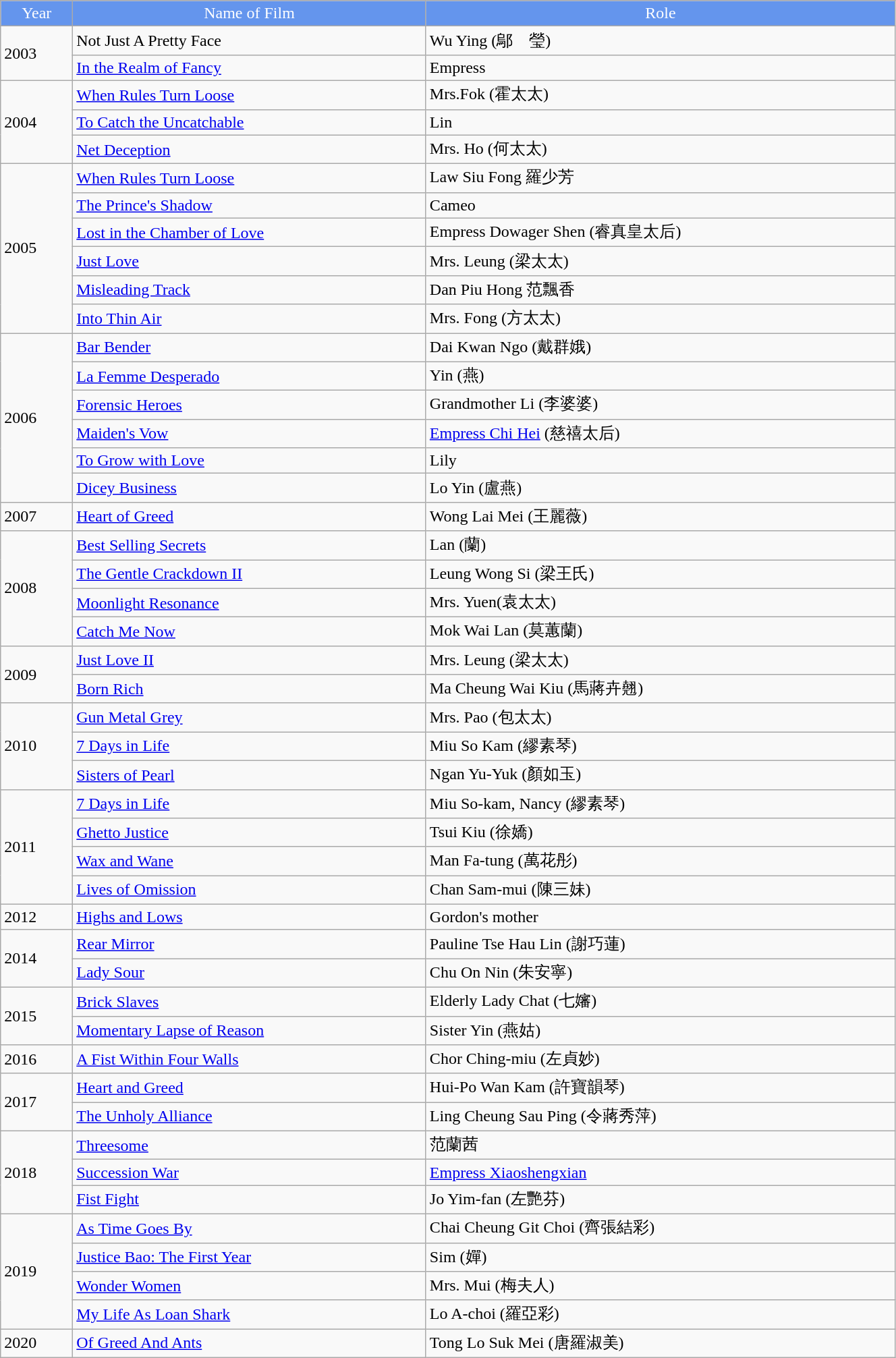<table class="wikitable" width="70%">
<tr style="background:cornflowerblue; color:white" align=center>
<td>Year</td>
<td>Name of Film</td>
<td>Role</td>
</tr>
<tr>
<td rowspan="2">2003</td>
<td>Not Just A Pretty Face</td>
<td>Wu Ying (鄔　瑩)</td>
</tr>
<tr>
<td><a href='#'>In the Realm of Fancy</a></td>
<td>Empress</td>
</tr>
<tr>
<td rowspan="3">2004</td>
<td><a href='#'>When Rules Turn Loose</a></td>
<td>Mrs.Fok (霍太太)</td>
</tr>
<tr>
<td><a href='#'>To Catch the Uncatchable</a></td>
<td>Lin</td>
</tr>
<tr>
<td><a href='#'>Net Deception</a></td>
<td>Mrs. Ho (何太太)</td>
</tr>
<tr>
<td rowspan="6">2005</td>
<td><a href='#'>When Rules Turn Loose</a></td>
<td>Law Siu Fong 羅少芳</td>
</tr>
<tr>
<td><a href='#'>The Prince's Shadow</a></td>
<td>Cameo</td>
</tr>
<tr>
<td><a href='#'>Lost in the Chamber of Love</a></td>
<td>Empress Dowager Shen (睿真皇太后)</td>
</tr>
<tr>
<td><a href='#'>Just Love</a></td>
<td>Mrs. Leung (梁太太)</td>
</tr>
<tr>
<td><a href='#'>Misleading Track</a></td>
<td>Dan Piu Hong 范飄香</td>
</tr>
<tr>
<td><a href='#'>Into Thin Air</a></td>
<td>Mrs. Fong (方太太)</td>
</tr>
<tr>
<td rowspan="6">2006</td>
<td><a href='#'>Bar Bender</a></td>
<td>Dai Kwan Ngo (戴群娥)</td>
</tr>
<tr>
<td><a href='#'>La Femme Desperado</a></td>
<td>Yin (燕)</td>
</tr>
<tr>
<td><a href='#'>Forensic Heroes</a></td>
<td>Grandmother Li (李婆婆)</td>
</tr>
<tr>
<td><a href='#'>Maiden's Vow</a></td>
<td><a href='#'>Empress Chi Hei</a> (慈禧太后)</td>
</tr>
<tr>
<td><a href='#'>To Grow with Love</a></td>
<td>Lily</td>
</tr>
<tr>
<td><a href='#'>Dicey Business</a></td>
<td>Lo Yin (盧燕)</td>
</tr>
<tr>
<td>2007</td>
<td><a href='#'>Heart of Greed</a></td>
<td>Wong Lai Mei (王麗薇)</td>
</tr>
<tr>
<td rowspan="4">2008</td>
<td><a href='#'>Best Selling Secrets</a></td>
<td>Lan (蘭)</td>
</tr>
<tr>
<td><a href='#'>The Gentle Crackdown II</a></td>
<td>Leung Wong Si (梁王氏)</td>
</tr>
<tr>
<td><a href='#'>Moonlight Resonance</a></td>
<td>Mrs. Yuen(袁太太)</td>
</tr>
<tr>
<td><a href='#'>Catch Me Now</a></td>
<td>Mok Wai Lan (莫蕙蘭)</td>
</tr>
<tr>
<td rowspan="2">2009</td>
<td><a href='#'>Just Love II</a></td>
<td>Mrs. Leung (梁太太)</td>
</tr>
<tr>
<td><a href='#'>Born Rich</a></td>
<td>Ma Cheung Wai Kiu (馬蔣卉翹)</td>
</tr>
<tr>
<td rowspan="3">2010</td>
<td><a href='#'>Gun Metal Grey</a></td>
<td>Mrs. Pao (包太太)</td>
</tr>
<tr>
<td><a href='#'>7 Days in Life</a></td>
<td>Miu So Kam (繆素琴)</td>
</tr>
<tr>
<td><a href='#'>Sisters of Pearl</a></td>
<td>Ngan Yu-Yuk (顏如玉)</td>
</tr>
<tr>
<td rowspan="4">2011</td>
<td><a href='#'>7 Days in Life</a></td>
<td>Miu So-kam, Nancy (繆素琴)</td>
</tr>
<tr>
<td><a href='#'>Ghetto Justice</a></td>
<td>Tsui Kiu (徐嬌)</td>
</tr>
<tr>
<td><a href='#'>Wax and Wane</a></td>
<td>Man Fa-tung (萬花彤)</td>
</tr>
<tr>
<td><a href='#'>Lives of Omission</a></td>
<td>Chan Sam-mui (陳三妹)</td>
</tr>
<tr>
<td>2012</td>
<td><a href='#'>Highs and Lows</a></td>
<td>Gordon's mother</td>
</tr>
<tr>
<td rowspan="2">2014</td>
<td><a href='#'>Rear Mirror</a></td>
<td>Pauline Tse Hau Lin (謝巧蓮)</td>
</tr>
<tr>
<td><a href='#'>Lady Sour</a></td>
<td>Chu On Nin (朱安寧)</td>
</tr>
<tr>
<td rowspan="2">2015</td>
<td><a href='#'>Brick Slaves</a></td>
<td>Elderly Lady Chat (七嬸)</td>
</tr>
<tr>
<td><a href='#'>Momentary Lapse of Reason</a></td>
<td>Sister Yin (燕姑)</td>
</tr>
<tr>
<td>2016</td>
<td><a href='#'>A Fist Within Four Walls</a></td>
<td>Chor Ching-miu (左貞妙)</td>
</tr>
<tr>
<td rowspan="2">2017</td>
<td><a href='#'>Heart and Greed</a></td>
<td>Hui-Po Wan Kam (許寶韻琴)</td>
</tr>
<tr>
<td><a href='#'>The Unholy Alliance</a></td>
<td>Ling Cheung Sau Ping (令蔣秀萍)</td>
</tr>
<tr>
<td rowspan="3">2018</td>
<td><a href='#'>Threesome</a></td>
<td>范蘭茜</td>
</tr>
<tr>
<td><a href='#'>Succession War</a></td>
<td><a href='#'>Empress Xiaoshengxian</a></td>
</tr>
<tr>
<td><a href='#'>Fist Fight</a></td>
<td>Jo Yim-fan (左艷芬)</td>
</tr>
<tr>
<td rowspan="4">2019</td>
<td><a href='#'>As Time Goes By</a></td>
<td>Chai Cheung	Git Choi (齊張結彩)</td>
</tr>
<tr>
<td><a href='#'>Justice Bao: The First Year</a></td>
<td>Sim (嬋)</td>
</tr>
<tr>
<td><a href='#'>Wonder Women</a></td>
<td>Mrs. Mui (梅夫人)</td>
</tr>
<tr>
<td><a href='#'>My Life As Loan Shark</a></td>
<td>Lo A-choi (羅亞彩)</td>
</tr>
<tr>
<td>2020</td>
<td><a href='#'>Of Greed And Ants</a></td>
<td>Tong Lo Suk Mei (唐羅淑美)</td>
</tr>
</table>
